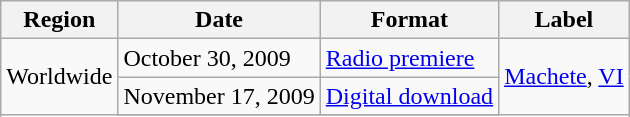<table class=wikitable>
<tr>
<th>Region</th>
<th>Date</th>
<th>Format</th>
<th>Label</th>
</tr>
<tr>
<td rowspan="3">Worldwide</td>
<td>October 30, 2009</td>
<td><a href='#'>Radio premiere</a></td>
<td rowspan="3"><a href='#'>Machete</a>, <a href='#'>VI</a></td>
</tr>
<tr>
<td>November 17, 2009</td>
<td><a href='#'>Digital download</a></td>
</tr>
<tr>
</tr>
</table>
